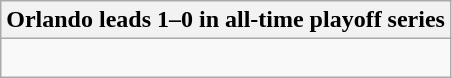<table class="wikitable collapsible collapsed">
<tr>
<th>Orlando leads 1–0 in all-time playoff series</th>
</tr>
<tr>
<td><br></td>
</tr>
</table>
